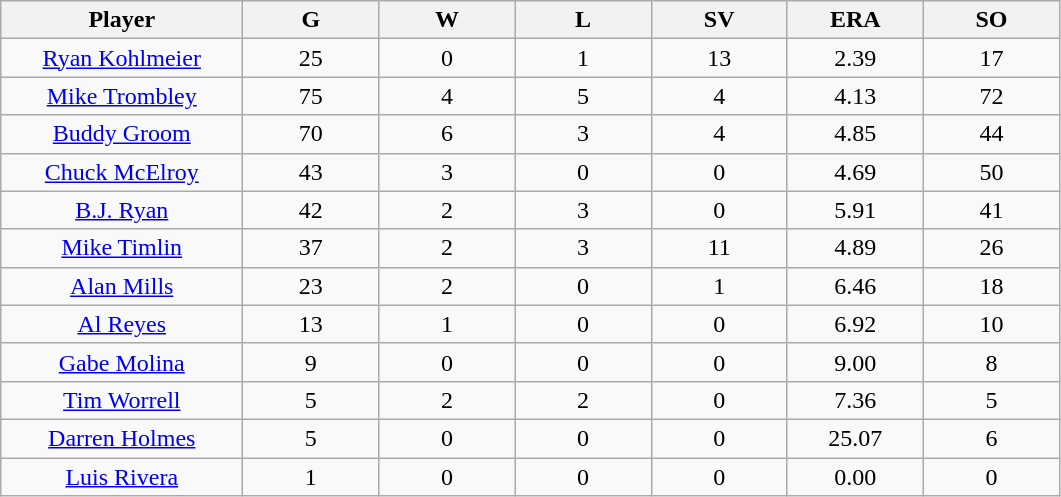<table class="wikitable sortable">
<tr>
<th bgcolor="#DDDDFF" width="16%">Player</th>
<th bgcolor="#DDDDFF" width="9%">G</th>
<th bgcolor="#DDDDFF" width="9%">W</th>
<th bgcolor="#DDDDFF" width="9%">L</th>
<th bgcolor="#DDDDFF" width="9%">SV</th>
<th bgcolor="#DDDDFF" width="9%">ERA</th>
<th bgcolor="#DDDDFF" width="9%">SO</th>
</tr>
<tr align="center">
<td><a href='#'>Ryan Kohlmeier</a></td>
<td>25</td>
<td>0</td>
<td>1</td>
<td>13</td>
<td>2.39</td>
<td>17</td>
</tr>
<tr align=center>
<td><a href='#'>Mike Trombley</a></td>
<td>75</td>
<td>4</td>
<td>5</td>
<td>4</td>
<td>4.13</td>
<td>72</td>
</tr>
<tr align=center>
<td><a href='#'>Buddy Groom</a></td>
<td>70</td>
<td>6</td>
<td>3</td>
<td>4</td>
<td>4.85</td>
<td>44</td>
</tr>
<tr align=center>
<td><a href='#'>Chuck McElroy</a></td>
<td>43</td>
<td>3</td>
<td>0</td>
<td>0</td>
<td>4.69</td>
<td>50</td>
</tr>
<tr align=center>
<td><a href='#'>B.J. Ryan</a></td>
<td>42</td>
<td>2</td>
<td>3</td>
<td>0</td>
<td>5.91</td>
<td>41</td>
</tr>
<tr align=center>
<td><a href='#'>Mike Timlin</a></td>
<td>37</td>
<td>2</td>
<td>3</td>
<td>11</td>
<td>4.89</td>
<td>26</td>
</tr>
<tr align=center>
<td><a href='#'>Alan Mills</a></td>
<td>23</td>
<td>2</td>
<td>0</td>
<td>1</td>
<td>6.46</td>
<td>18</td>
</tr>
<tr align=center>
<td><a href='#'>Al Reyes</a></td>
<td>13</td>
<td>1</td>
<td>0</td>
<td>0</td>
<td>6.92</td>
<td>10</td>
</tr>
<tr align=center>
<td><a href='#'>Gabe Molina</a></td>
<td>9</td>
<td>0</td>
<td>0</td>
<td>0</td>
<td>9.00</td>
<td>8</td>
</tr>
<tr align=center>
<td><a href='#'>Tim Worrell</a></td>
<td>5</td>
<td>2</td>
<td>2</td>
<td>0</td>
<td>7.36</td>
<td>5</td>
</tr>
<tr align=center>
<td><a href='#'>Darren Holmes</a></td>
<td>5</td>
<td>0</td>
<td>0</td>
<td>0</td>
<td>25.07</td>
<td>6</td>
</tr>
<tr align=center>
<td><a href='#'>Luis Rivera</a></td>
<td>1</td>
<td>0</td>
<td>0</td>
<td>0</td>
<td>0.00</td>
<td>0</td>
</tr>
</table>
